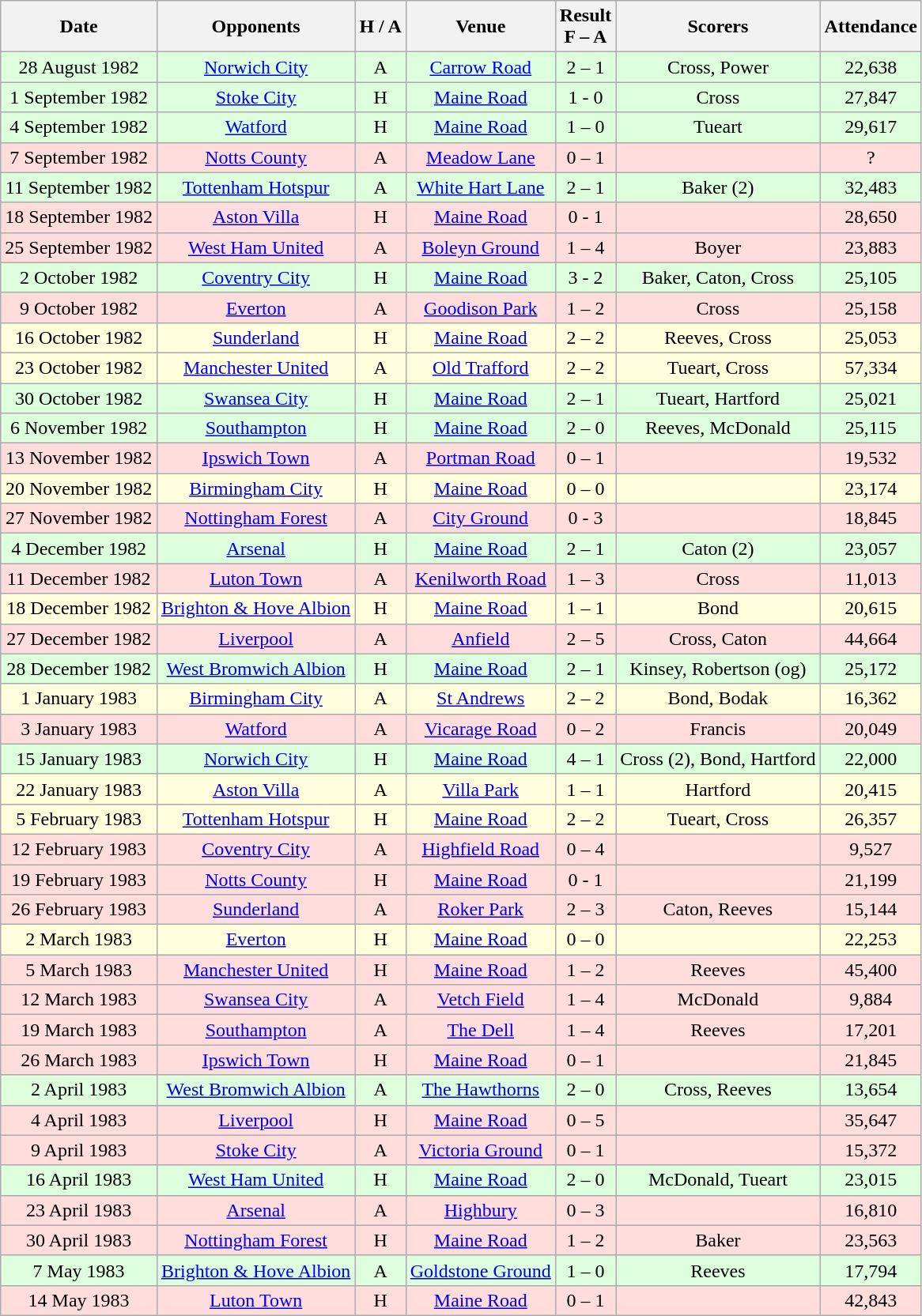<table class="wikitable" style="text-align:center">
<tr>
<th>Date</th>
<th>Opponents</th>
<th>H / A</th>
<th>Venue</th>
<th>Result<br>F – A</th>
<th>Scorers</th>
<th>Attendance</th>
</tr>
<tr bgcolor="#ddffdd">
<td>28 August 1982</td>
<td><a href='#'>Norwich City</a></td>
<td>A</td>
<td><a href='#'>Carrow Road</a></td>
<td>2 – 1</td>
<td>Cross, Power</td>
<td>22,638</td>
</tr>
<tr bgcolor="#ddffdd">
<td>1 September 1982</td>
<td><a href='#'>Stoke City</a></td>
<td>H</td>
<td><a href='#'>Maine Road</a></td>
<td>1 - 0</td>
<td>Cross</td>
<td>27,847</td>
</tr>
<tr bgcolor="#ddffdd">
<td>4 September 1982</td>
<td><a href='#'>Watford</a></td>
<td>H</td>
<td><a href='#'>Maine Road</a></td>
<td>1 – 0</td>
<td>Tueart</td>
<td>29,617</td>
</tr>
<tr bgcolor="#ffdddd">
<td>7 September 1982</td>
<td><a href='#'>Notts County</a></td>
<td>A</td>
<td><a href='#'>Meadow Lane</a></td>
<td>0 – 1</td>
<td></td>
<td>?</td>
</tr>
<tr bgcolor="#ddffdd">
<td>11 September 1982</td>
<td><a href='#'>Tottenham Hotspur</a></td>
<td>A</td>
<td><a href='#'>White Hart Lane</a></td>
<td>2 – 1</td>
<td>Baker (2)</td>
<td>32,483</td>
</tr>
<tr bgcolor="#ffdddd">
<td>18 September 1982</td>
<td><a href='#'>Aston Villa</a></td>
<td>H</td>
<td><a href='#'>Maine Road</a></td>
<td>0 - 1</td>
<td></td>
<td>28,650</td>
</tr>
<tr bgcolor="#ffdddd">
<td>25 September 1982</td>
<td><a href='#'>West Ham United</a></td>
<td>A</td>
<td><a href='#'>Boleyn Ground</a></td>
<td>1 – 4</td>
<td>Boyer</td>
<td>23,883</td>
</tr>
<tr bgcolor="#ddffdd">
<td>2 October 1982</td>
<td><a href='#'>Coventry City</a></td>
<td>H</td>
<td><a href='#'>Maine Road</a></td>
<td>3 - 2</td>
<td>Baker, Caton, Cross</td>
<td>25,105</td>
</tr>
<tr bgcolor="#ffdddd">
<td>9 October 1982</td>
<td><a href='#'>Everton</a></td>
<td>A</td>
<td><a href='#'>Goodison Park</a></td>
<td>1 – 2</td>
<td>Cross</td>
<td>25,158</td>
</tr>
<tr bgcolor="#ffffdd">
<td>16 October 1982</td>
<td><a href='#'>Sunderland</a></td>
<td>H</td>
<td><a href='#'>Maine Road</a></td>
<td>2 – 2</td>
<td>Reeves, Cross</td>
<td>25,053</td>
</tr>
<tr bgcolor="#ffffdd">
<td>23 October 1982</td>
<td><a href='#'>Manchester United</a></td>
<td>A</td>
<td><a href='#'>Old Trafford</a></td>
<td>2 – 2</td>
<td>Tueart, Cross</td>
<td>57,334</td>
</tr>
<tr bgcolor="#ddffdd">
<td>30 October 1982</td>
<td><a href='#'>Swansea City</a></td>
<td>H</td>
<td><a href='#'>Maine Road</a></td>
<td>2 – 1</td>
<td>Tueart, Hartford</td>
<td>25,021</td>
</tr>
<tr bgcolor="ddffdd">
<td>6 November 1982</td>
<td><a href='#'>Southampton</a></td>
<td>H</td>
<td><a href='#'>Maine Road</a></td>
<td>2 – 0</td>
<td>Reeves, McDonald</td>
<td>25,115</td>
</tr>
<tr bgcolor="#ffdddd">
<td>13 November 1982</td>
<td><a href='#'>Ipswich Town</a></td>
<td>A</td>
<td><a href='#'>Portman Road</a></td>
<td>0 – 1</td>
<td></td>
<td>19,532</td>
</tr>
<tr bgcolor="#ffffdd">
<td>20 November 1982</td>
<td><a href='#'>Birmingham City</a></td>
<td>H</td>
<td><a href='#'>Maine Road</a></td>
<td>0 – 0</td>
<td></td>
<td>23,174</td>
</tr>
<tr bgcolor="#ffdddd">
<td>27 November 1982</td>
<td><a href='#'>Nottingham Forest</a></td>
<td>A</td>
<td><a href='#'>City Ground</a></td>
<td>0 - 3</td>
<td></td>
<td>18,845</td>
</tr>
<tr bgcolor="#ddffdd">
<td>4 December 1982</td>
<td><a href='#'>Arsenal</a></td>
<td>H</td>
<td><a href='#'>Maine Road</a></td>
<td>2 – 1</td>
<td>Caton (2)</td>
<td>23,057</td>
</tr>
<tr bgcolor="#ffdddd">
<td>11 December 1982</td>
<td><a href='#'>Luton Town</a></td>
<td>A</td>
<td><a href='#'>Kenilworth Road</a></td>
<td>1 – 3</td>
<td>Cross</td>
<td>11,013</td>
</tr>
<tr bgcolor="#ffffdd">
<td>18 December 1982</td>
<td><a href='#'>Brighton & Hove Albion</a></td>
<td>H</td>
<td><a href='#'>Maine Road</a></td>
<td>1 – 1</td>
<td>Bond</td>
<td>20,615</td>
</tr>
<tr bgcolor="#ffdddd">
<td>27 December 1982</td>
<td><a href='#'>Liverpool</a></td>
<td>A</td>
<td><a href='#'>Anfield</a></td>
<td>2 – 5</td>
<td>Cross, Caton</td>
<td>44,664</td>
</tr>
<tr bgcolor="#ddffdd">
<td>28 December 1982</td>
<td><a href='#'>West Bromwich Albion</a></td>
<td>H</td>
<td><a href='#'>Maine Road</a></td>
<td>2 – 1</td>
<td>Kinsey, Robertson (og)</td>
<td>25,172</td>
</tr>
<tr bgcolor="#ffffdd">
<td>1 January 1983</td>
<td><a href='#'>Birmingham City</a></td>
<td>A</td>
<td><a href='#'>St Andrews</a></td>
<td>2 – 2</td>
<td>Bond, Bodak</td>
<td>16,362</td>
</tr>
<tr bgcolor="#ffdddd">
<td>3 January 1983</td>
<td><a href='#'>Watford</a></td>
<td>A</td>
<td><a href='#'>Vicarage Road</a></td>
<td>0 – 2</td>
<td>Francis</td>
<td>20,049</td>
</tr>
<tr bgcolor="#ddffdd">
<td>15 January 1983</td>
<td><a href='#'>Norwich City</a></td>
<td>H</td>
<td><a href='#'>Maine Road</a></td>
<td>4 – 1</td>
<td>Cross (2), Bond, Hartford</td>
<td>22,000</td>
</tr>
<tr bgcolor="#ffffdd">
<td>22 January 1983</td>
<td><a href='#'>Aston Villa</a></td>
<td>A</td>
<td><a href='#'>Villa Park</a></td>
<td>1 – 1</td>
<td>Hartford</td>
<td>20,415</td>
</tr>
<tr bgcolor="#ffffdd">
<td>5 February 1983</td>
<td><a href='#'>Tottenham Hotspur</a></td>
<td>H</td>
<td><a href='#'>Maine Road</a></td>
<td>2 – 2</td>
<td>Tueart, Cross</td>
<td>26,357</td>
</tr>
<tr bgcolor="#ffdddd">
<td>12 February 1983</td>
<td><a href='#'>Coventry City</a></td>
<td>A</td>
<td><a href='#'>Highfield Road</a></td>
<td>0 – 4</td>
<td></td>
<td>9,527</td>
</tr>
<tr bgcolor="#ffdddd">
<td>19 February 1983</td>
<td><a href='#'>Notts County</a></td>
<td>H</td>
<td><a href='#'>Maine Road</a></td>
<td>0 - 1</td>
<td></td>
<td>21,199</td>
</tr>
<tr bgcolor="#ffdddd">
<td>26 February 1983</td>
<td><a href='#'>Sunderland</a></td>
<td>A</td>
<td><a href='#'>Roker Park</a></td>
<td>2 – 3</td>
<td>Caton, Reeves</td>
<td>15,144</td>
</tr>
<tr bgcolor="#ffffdd">
<td>2 March 1983</td>
<td><a href='#'>Everton</a></td>
<td>H</td>
<td><a href='#'>Maine Road</a></td>
<td>0 – 0</td>
<td></td>
<td>22,253</td>
</tr>
<tr bgcolor="#ffdddd">
<td>5 March 1983</td>
<td><a href='#'>Manchester United</a></td>
<td>H</td>
<td><a href='#'>Maine Road</a></td>
<td>1 – 2</td>
<td>Reeves</td>
<td>45,400</td>
</tr>
<tr bgcolor="#ffdddd">
<td>12 March 1983</td>
<td><a href='#'>Swansea City</a></td>
<td>A</td>
<td><a href='#'>Vetch Field</a></td>
<td>1 – 4</td>
<td>McDonald</td>
<td>9,884</td>
</tr>
<tr bgcolor="#ffdddd">
<td>19 March 1983</td>
<td><a href='#'>Southampton</a></td>
<td>A</td>
<td><a href='#'>The Dell</a></td>
<td>1 – 4</td>
<td>Reeves</td>
<td>17,201</td>
</tr>
<tr bgcolor="#ffdddd">
<td>26 March 1983</td>
<td><a href='#'>Ipswich Town</a></td>
<td>H</td>
<td><a href='#'>Maine Road</a></td>
<td>0 – 1</td>
<td></td>
<td>21,845</td>
</tr>
<tr bgcolor="#ddffdd">
<td>2 April 1983</td>
<td><a href='#'>West Bromwich Albion</a></td>
<td>A</td>
<td><a href='#'>The Hawthorns</a></td>
<td>2 – 0</td>
<td>Cross, Reeves</td>
<td>13,654</td>
</tr>
<tr bgcolor="#ffdddd">
<td>4 April 1983</td>
<td><a href='#'>Liverpool</a></td>
<td>H</td>
<td><a href='#'>Maine Road</a></td>
<td>0 – 5</td>
<td></td>
<td>35,647</td>
</tr>
<tr bgcolor="#ffdddd">
<td>9 April 1983</td>
<td><a href='#'>Stoke City</a></td>
<td>A</td>
<td><a href='#'>Victoria Ground</a></td>
<td>0 – 1</td>
<td></td>
<td>15,372</td>
</tr>
<tr bgcolor="#ddffdd">
<td>16 April 1983</td>
<td><a href='#'>West Ham United</a></td>
<td>H</td>
<td><a href='#'>Maine Road</a></td>
<td>2 – 0</td>
<td>McDonald, Tueart</td>
<td>23,015</td>
</tr>
<tr bgcolor="#ffdddd">
<td>23 April 1983</td>
<td><a href='#'>Arsenal</a></td>
<td>A</td>
<td><a href='#'>Highbury</a></td>
<td>0 – 3</td>
<td></td>
<td>16,810</td>
</tr>
<tr bgcolor="#ffdddd">
<td>30 April 1983</td>
<td><a href='#'>Nottingham Forest</a></td>
<td>H</td>
<td><a href='#'>Maine Road</a></td>
<td>1 – 2</td>
<td>Baker</td>
<td>23,563</td>
</tr>
<tr bgcolor="#ddffdd">
<td>7 May 1983</td>
<td><a href='#'>Brighton & Hove Albion</a></td>
<td>A</td>
<td><a href='#'>Goldstone Ground</a></td>
<td>1 – 0</td>
<td>Reeves</td>
<td>17,794</td>
</tr>
<tr bgcolor="#ffdddd">
<td>14 May 1983</td>
<td><a href='#'>Luton Town</a></td>
<td>H</td>
<td><a href='#'>Maine Road</a></td>
<td>0 – 1</td>
<td></td>
<td>42,843</td>
</tr>
</table>
